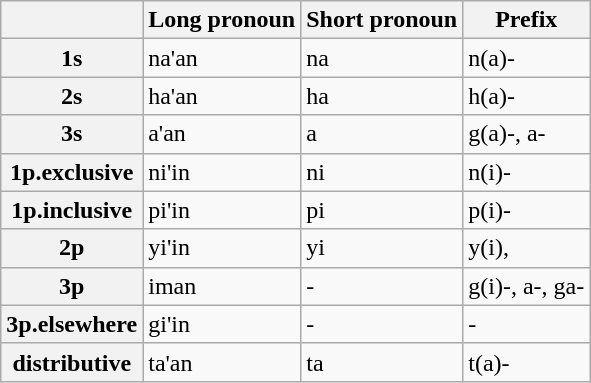<table class="wikitable">
<tr>
<th></th>
<th>Long pronoun</th>
<th>Short pronoun</th>
<th>Prefix</th>
</tr>
<tr>
<th>1s</th>
<td>na'an</td>
<td>na</td>
<td>n(a)-</td>
</tr>
<tr>
<th>2s</th>
<td>ha'an</td>
<td>ha</td>
<td>h(a)-</td>
</tr>
<tr>
<th>3s</th>
<td>a'an</td>
<td>a</td>
<td>g(a)-, a-</td>
</tr>
<tr>
<th>1p.exclusive</th>
<td>ni'in</td>
<td>ni</td>
<td>n(i)-</td>
</tr>
<tr>
<th>1p.inclusive</th>
<td>pi'in</td>
<td>pi</td>
<td>p(i)-</td>
</tr>
<tr>
<th>2p</th>
<td>yi'in</td>
<td>yi</td>
<td>y(i),</td>
</tr>
<tr>
<th>3p</th>
<td>iman</td>
<td>-</td>
<td>g(i)-, a-, ga-</td>
</tr>
<tr>
<th>3p.elsewhere</th>
<td>gi'in</td>
<td>-</td>
<td>-</td>
</tr>
<tr>
<th>distributive</th>
<td>ta'an</td>
<td>ta</td>
<td>t(a)-</td>
</tr>
</table>
